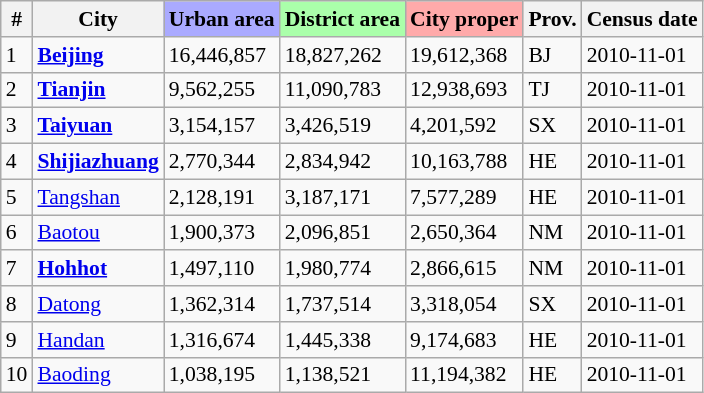<table class="wikitable sortable" style="font-size:90%;">
<tr>
<th>#</th>
<th>City</th>
<th style ="background-color: #aaaaff;">Urban area</th>
<th style ="background-color: #aaffaa;">District area</th>
<th style ="background-color: #ffaaaa;">City proper</th>
<th>Prov.</th>
<th>Census date</th>
</tr>
<tr>
<td>1</td>
<td><strong><a href='#'>Beijing</a></strong></td>
<td>16,446,857</td>
<td>18,827,262</td>
<td>19,612,368</td>
<td>BJ</td>
<td>2010-11-01</td>
</tr>
<tr>
<td>2</td>
<td><strong><a href='#'>Tianjin</a></strong></td>
<td>9,562,255</td>
<td>11,090,783</td>
<td>12,938,693</td>
<td>TJ</td>
<td>2010-11-01</td>
</tr>
<tr>
<td>3</td>
<td><strong><a href='#'>Taiyuan</a></strong></td>
<td>3,154,157</td>
<td>3,426,519</td>
<td>4,201,592</td>
<td>SX</td>
<td>2010-11-01</td>
</tr>
<tr>
<td>4</td>
<td><strong><a href='#'>Shijiazhuang</a></strong></td>
<td>2,770,344</td>
<td>2,834,942</td>
<td>10,163,788</td>
<td>HE</td>
<td>2010-11-01</td>
</tr>
<tr>
<td>5</td>
<td><a href='#'>Tangshan</a></td>
<td>2,128,191</td>
<td>3,187,171</td>
<td>7,577,289</td>
<td>HE</td>
<td>2010-11-01</td>
</tr>
<tr>
<td>6</td>
<td><a href='#'>Baotou</a></td>
<td>1,900,373</td>
<td>2,096,851</td>
<td>2,650,364</td>
<td>NM</td>
<td>2010-11-01</td>
</tr>
<tr>
<td>7</td>
<td><strong><a href='#'>Hohhot</a></strong></td>
<td>1,497,110</td>
<td>1,980,774</td>
<td>2,866,615</td>
<td>NM</td>
<td>2010-11-01</td>
</tr>
<tr>
<td>8</td>
<td><a href='#'>Datong</a></td>
<td>1,362,314</td>
<td>1,737,514</td>
<td>3,318,054</td>
<td>SX</td>
<td>2010-11-01</td>
</tr>
<tr>
<td>9</td>
<td><a href='#'>Handan</a></td>
<td>1,316,674</td>
<td>1,445,338</td>
<td>9,174,683</td>
<td>HE</td>
<td>2010-11-01</td>
</tr>
<tr>
<td>10</td>
<td><a href='#'>Baoding</a></td>
<td>1,038,195</td>
<td>1,138,521</td>
<td>11,194,382</td>
<td>HE</td>
<td>2010-11-01</td>
</tr>
</table>
